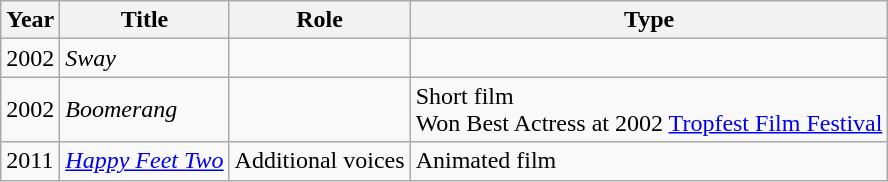<table class="wikitable">
<tr>
<th>Year</th>
<th>Title</th>
<th>Role</th>
<th>Type</th>
</tr>
<tr>
<td>2002</td>
<td><em>Sway</em></td>
<td></td>
<td></td>
</tr>
<tr>
<td>2002</td>
<td><em>Boomerang</em></td>
<td></td>
<td>Short film<br>Won Best Actress at 2002 <a href='#'>Tropfest Film Festival</a></td>
</tr>
<tr>
<td>2011</td>
<td><em><a href='#'>Happy Feet Two</a></em></td>
<td>Additional voices</td>
<td>Animated film</td>
</tr>
</table>
